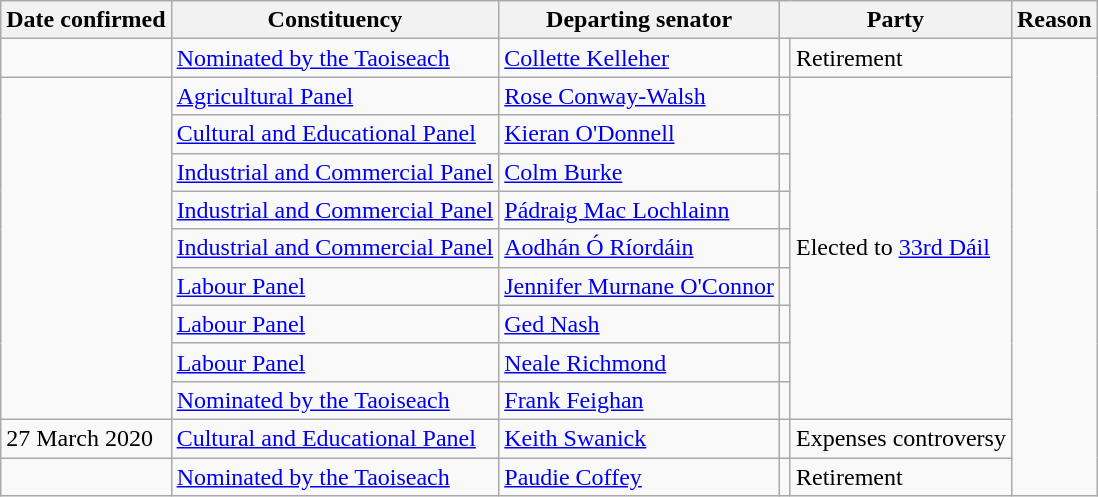<table class="wikitable sortable">
<tr>
<th>Date confirmed</th>
<th>Constituency</th>
<th>Departing senator</th>
<th colspan=2>Party</th>
<th>Reason</th>
</tr>
<tr>
<td></td>
<td><a href='#'>Nominated by the Taoiseach</a></td>
<td><a href='#'>Collette Kelleher</a></td>
<td></td>
<td>Retirement</td>
</tr>
<tr>
<td rowspan=9></td>
<td><a href='#'>Agricultural Panel</a></td>
<td><a href='#'>Rose Conway-Walsh</a></td>
<td></td>
<td rowspan=9>Elected to <a href='#'>33rd Dáil</a></td>
</tr>
<tr>
<td><a href='#'>Cultural and Educational Panel</a></td>
<td><a href='#'>Kieran O'Donnell</a></td>
<td></td>
</tr>
<tr>
<td><a href='#'>Industrial and Commercial Panel</a></td>
<td><a href='#'>Colm Burke</a></td>
<td></td>
</tr>
<tr>
<td><a href='#'>Industrial and Commercial Panel</a></td>
<td><a href='#'>Pádraig Mac Lochlainn</a></td>
<td></td>
</tr>
<tr>
<td><a href='#'>Industrial and Commercial Panel</a></td>
<td><a href='#'>Aodhán Ó Ríordáin</a></td>
<td></td>
</tr>
<tr>
<td><a href='#'>Labour Panel</a></td>
<td><a href='#'>Jennifer Murnane O'Connor</a></td>
<td></td>
</tr>
<tr>
<td><a href='#'>Labour Panel</a></td>
<td><a href='#'>Ged Nash</a></td>
<td></td>
</tr>
<tr>
<td><a href='#'>Labour Panel</a></td>
<td><a href='#'>Neale Richmond</a></td>
<td></td>
</tr>
<tr>
<td><a href='#'>Nominated by the Taoiseach</a></td>
<td><a href='#'>Frank Feighan</a></td>
<td></td>
</tr>
<tr>
<td>27 March 2020</td>
<td><a href='#'>Cultural and Educational Panel</a></td>
<td><a href='#'>Keith Swanick</a></td>
<td></td>
<td>Expenses controversy</td>
</tr>
<tr>
<td></td>
<td><a href='#'>Nominated by the Taoiseach</a></td>
<td><a href='#'>Paudie Coffey</a></td>
<td></td>
<td>Retirement</td>
</tr>
</table>
